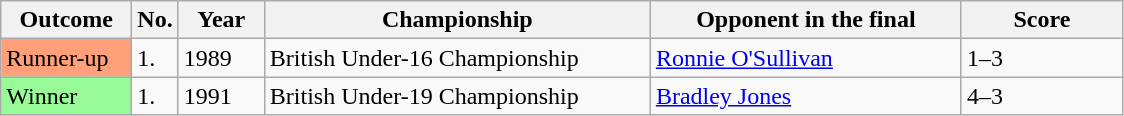<table class="sortable wikitable">
<tr>
<th width="80">Outcome</th>
<th width="20">No.</th>
<th width="50">Year</th>
<th style="width:250px;">Championship</th>
<th style="width:200px;">Opponent in the final</th>
<th style="width:100px;">Score</th>
</tr>
<tr>
<td style="background:#ffa07a;">Runner-up</td>
<td>1.</td>
<td>1989</td>
<td>British Under-16 Championship</td>
<td> <a href='#'>Ronnie O'Sullivan</a></td>
<td>1–3</td>
</tr>
<tr>
<td style="background:#98FB98">Winner</td>
<td>1.</td>
<td>1991</td>
<td>British Under-19 Championship</td>
<td> <a href='#'>Bradley Jones</a></td>
<td>4–3</td>
</tr>
</table>
